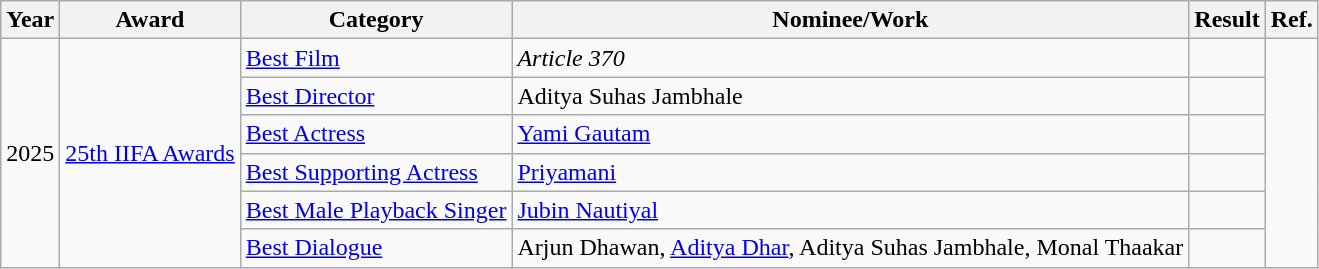<table class="wikitable">
<tr>
<th>Year</th>
<th>Award</th>
<th>Category</th>
<th>Nominee/Work</th>
<th>Result</th>
<th>Ref.</th>
</tr>
<tr>
<td rowspan="6">2025</td>
<td rowspan="6"><a href='#'>25th IIFA Awards</a></td>
<td><a href='#'>Best Film</a></td>
<td><em>Article 370</em></td>
<td></td>
<td rowspan="6"></td>
</tr>
<tr>
<td><a href='#'>Best Director</a></td>
<td>Aditya Suhas Jambhale</td>
<td></td>
</tr>
<tr>
<td><a href='#'>Best Actress</a></td>
<td><a href='#'>Yami Gautam</a></td>
<td></td>
</tr>
<tr>
<td><a href='#'>Best Supporting Actress</a></td>
<td><a href='#'>Priyamani</a></td>
<td></td>
</tr>
<tr>
<td><a href='#'>Best Male Playback Singer</a></td>
<td><a href='#'>Jubin Nautiyal</a> </td>
<td></td>
</tr>
<tr>
<td><a href='#'>Best Dialogue</a></td>
<td>Arjun Dhawan, <a href='#'>Aditya Dhar</a>, Aditya Suhas Jambhale, Monal Thaakar</td>
<td></td>
</tr>
</table>
